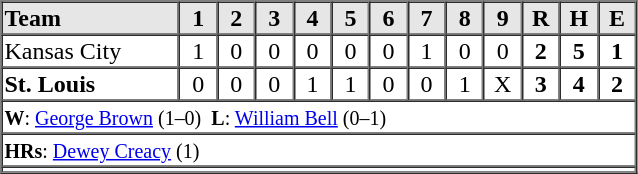<table border=1 cellspacing=0 width=425 style="margin-left:3em;">
<tr style="text-align:center; background-color:#e6e6e6;">
<th align=left width=28%>Team</th>
<th width=6%>1</th>
<th width=6%>2</th>
<th width=6%>3</th>
<th width=6%>4</th>
<th width=6%>5</th>
<th width=6%>6</th>
<th width=6%>7</th>
<th width=6%>8</th>
<th width=6%>9</th>
<th width=6%>R</th>
<th width=6%>H</th>
<th width=6%>E</th>
</tr>
<tr style="text-align:center;">
<td align=left>Kansas City</td>
<td>1</td>
<td>0</td>
<td>0</td>
<td>0</td>
<td>0</td>
<td>0</td>
<td>1</td>
<td>0</td>
<td>0</td>
<td><strong>2</strong></td>
<td><strong>5</strong></td>
<td><strong>1</strong></td>
</tr>
<tr style="text-align:center;">
<td align=left><strong>St. Louis</strong></td>
<td>0</td>
<td>0</td>
<td>0</td>
<td>1</td>
<td>1</td>
<td>0</td>
<td>0</td>
<td>1</td>
<td>X</td>
<td><strong>3</strong></td>
<td><strong>4</strong></td>
<td><strong>2</strong></td>
</tr>
<tr style="text-align:left;">
<td colspan=14><small><strong>W</strong>: <a href='#'>George Brown</a> (1–0)  <strong>L</strong>: <a href='#'>William Bell</a> (0–1)</small></td>
</tr>
<tr style="text-align:left;">
<td colspan=14><small><strong>HRs</strong>: <a href='#'>Dewey Creacy</a> (1)</small></td>
</tr>
<tr style="text-align:left;">
<td colspan=14></td>
</tr>
<tr style="text-align:left;">
</tr>
</table>
